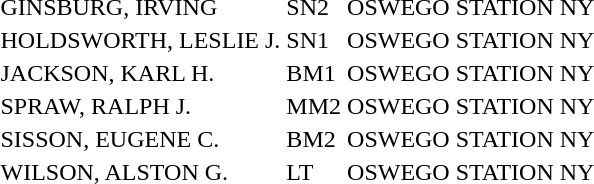<table>
<tr>
<td>GINSBURG, IRVING</td>
<td>SN2</td>
<td>OSWEGO STATION</td>
<td>NY</td>
</tr>
<tr>
<td>HOLDSWORTH, LESLIE J.</td>
<td>SN1</td>
<td>OSWEGO STATION</td>
<td>NY</td>
</tr>
<tr>
<td>JACKSON, KARL H.</td>
<td>BM1</td>
<td>OSWEGO STATION</td>
<td>NY</td>
</tr>
<tr>
<td>SPRAW,	RALPH J.</td>
<td>MM2</td>
<td>OSWEGO STATION</td>
<td>NY</td>
</tr>
<tr>
<td>SISSON, EUGENE C.</td>
<td>BM2</td>
<td>OSWEGO STATION</td>
<td>NY</td>
</tr>
<tr>
<td>WILSON, ALSTON G.</td>
<td>LT</td>
<td>OSWEGO STATION</td>
<td>NY</td>
</tr>
</table>
